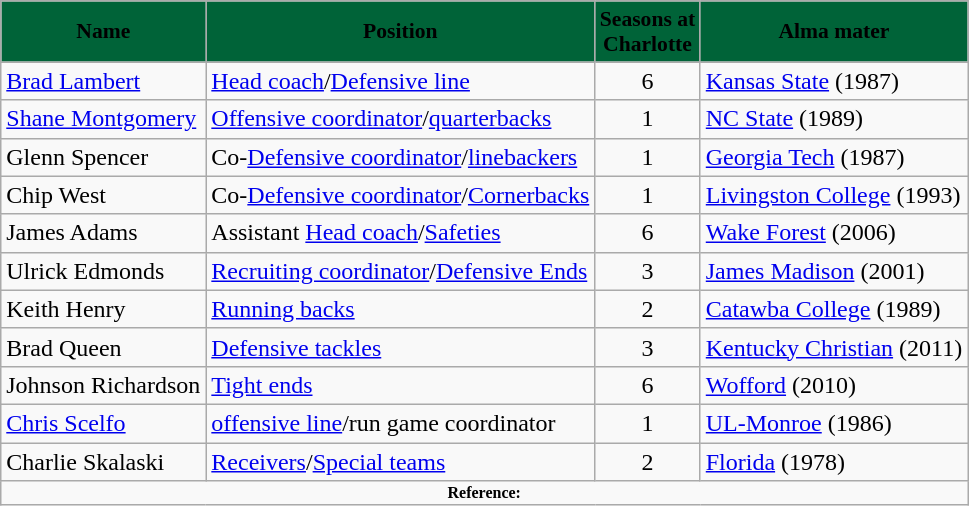<table class="wikitable">
<tr style="background:#006338; text-align:center;font-size:90%;">
<td><span><strong>Name</strong></span></td>
<td><span><strong>Position</strong></span></td>
<td><span><strong>Seasons at<br>Charlotte</strong></span></td>
<td><span><strong>Alma mater</strong></span></td>
</tr>
<tr>
<td><a href='#'>Brad Lambert</a></td>
<td><a href='#'>Head coach</a>/<a href='#'>Defensive line</a></td>
<td align=center>6</td>
<td><a href='#'>Kansas State</a> (1987)</td>
</tr>
<tr>
<td><a href='#'>Shane Montgomery</a></td>
<td><a href='#'>Offensive coordinator</a>/<a href='#'>quarterbacks</a></td>
<td align=center>1</td>
<td><a href='#'>NC State</a> (1989)</td>
</tr>
<tr>
<td>Glenn Spencer</td>
<td>Co-<a href='#'>Defensive coordinator</a>/<a href='#'>linebackers</a></td>
<td align=center>1</td>
<td><a href='#'>Georgia Tech</a> (1987)</td>
</tr>
<tr>
<td>Chip West</td>
<td>Co-<a href='#'>Defensive coordinator</a>/<a href='#'>Cornerbacks</a></td>
<td align=center>1</td>
<td><a href='#'>Livingston College</a> (1993)</td>
</tr>
<tr>
<td>James Adams</td>
<td>Assistant <a href='#'>Head coach</a>/<a href='#'>Safeties</a></td>
<td align=center>6</td>
<td><a href='#'>Wake Forest</a> (2006)</td>
</tr>
<tr>
<td>Ulrick Edmonds</td>
<td><a href='#'>Recruiting coordinator</a>/<a href='#'>Defensive Ends</a></td>
<td align=center>3</td>
<td><a href='#'>James Madison</a> (2001)</td>
</tr>
<tr>
<td>Keith Henry</td>
<td><a href='#'>Running backs</a></td>
<td align=center>2</td>
<td><a href='#'>Catawba College</a> (1989)</td>
</tr>
<tr>
<td>Brad Queen</td>
<td><a href='#'>Defensive tackles</a></td>
<td align=center>3</td>
<td><a href='#'>Kentucky Christian</a> (2011)</td>
</tr>
<tr>
<td>Johnson Richardson</td>
<td><a href='#'>Tight ends</a></td>
<td align=center>6</td>
<td><a href='#'>Wofford</a> (2010)</td>
</tr>
<tr>
<td><a href='#'>Chris Scelfo</a></td>
<td><a href='#'>offensive line</a>/run game coordinator</td>
<td align=center>1</td>
<td><a href='#'>UL-Monroe</a> (1986)</td>
</tr>
<tr>
<td>Charlie Skalaski</td>
<td><a href='#'>Receivers</a>/<a href='#'>Special teams</a></td>
<td align=center>2</td>
<td><a href='#'>Florida</a> (1978)</td>
</tr>
<tr>
<td colspan="4" style="font-size: 8pt" align="center"><strong>Reference:</strong></td>
</tr>
</table>
